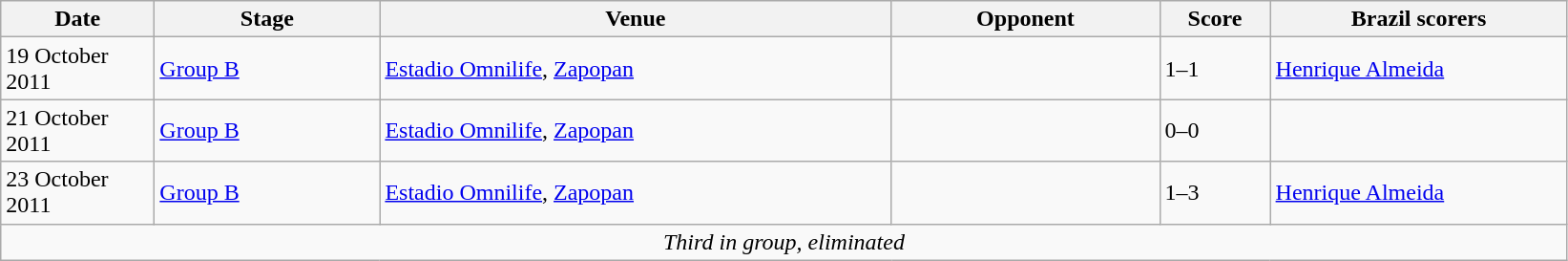<table class="wikitable">
<tr>
<th width=100px>Date</th>
<th width=150px>Stage</th>
<th width=350px>Venue</th>
<th width=180px>Opponent</th>
<th width=70px>Score</th>
<th width=200px>Brazil scorers</th>
</tr>
<tr>
<td>19 October 2011</td>
<td><a href='#'>Group B</a></td>
<td><a href='#'>Estadio Omnilife</a>, <a href='#'>Zapopan</a></td>
<td></td>
<td>1–1</td>
<td><a href='#'>Henrique Almeida</a> </td>
</tr>
<tr>
<td>21 October 2011</td>
<td><a href='#'>Group B</a></td>
<td><a href='#'>Estadio Omnilife</a>, <a href='#'>Zapopan</a></td>
<td></td>
<td>0–0</td>
<td></td>
</tr>
<tr>
<td>23 October 2011</td>
<td><a href='#'>Group B</a></td>
<td><a href='#'>Estadio Omnilife</a>, <a href='#'>Zapopan</a></td>
<td></td>
<td>1–3</td>
<td><a href='#'>Henrique Almeida</a> </td>
</tr>
<tr>
<td colspan="6" style="text-align:center;"><em>Third in group, eliminated</em></td>
</tr>
</table>
